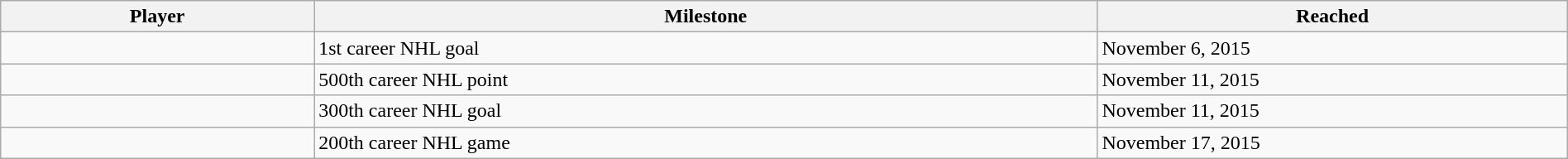<table class="wikitable sortable" style="width:100%;">
<tr align=center>
<th style="width:20%;">Player</th>
<th style="width:50%;">Milestone</th>
<th style="width:30%;" data-sort-type="date">Reached</th>
</tr>
<tr>
<td></td>
<td>1st career NHL goal</td>
<td>November 6, 2015</td>
</tr>
<tr>
<td></td>
<td>500th career NHL point</td>
<td>November 11, 2015</td>
</tr>
<tr>
<td></td>
<td>300th career NHL goal</td>
<td>November 11, 2015</td>
</tr>
<tr>
<td></td>
<td>200th career NHL game</td>
<td>November 17, 2015</td>
</tr>
</table>
